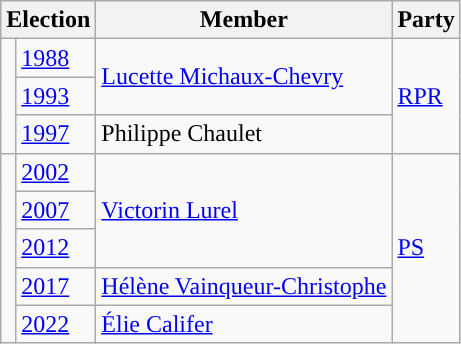<table class="wikitable">
<tr>
<th colspan="2">Election</th>
<th>Member</th>
<th>Party</th>
</tr>
<tr>
<td rowspan="3" style="background-color: "></td>
<td><a href='#'>1988</a></td>
<td rowspan="2"><a href='#'>Lucette Michaux-Chevry</a></td>
<td rowspan="3"><a href='#'>RPR</a></td>
</tr>
<tr>
<td><a href='#'>1993</a></td>
</tr>
<tr>
<td><a href='#'>1997</a></td>
<td>Philippe Chaulet</td>
</tr>
<tr>
<td rowspan="5" style="background-color: "></td>
<td><a href='#'>2002</a></td>
<td rowspan="3"><a href='#'>Victorin Lurel</a></td>
<td rowspan="5"><a href='#'>PS</a></td>
</tr>
<tr>
<td><a href='#'>2007</a></td>
</tr>
<tr>
<td><a href='#'>2012</a></td>
</tr>
<tr>
<td><a href='#'>2017</a></td>
<td><a href='#'>Hélène Vainqueur-Christophe</a></td>
</tr>
<tr>
<td><a href='#'>2022</a></td>
<td><a href='#'>Élie Califer</a></td>
</tr>
</table>
